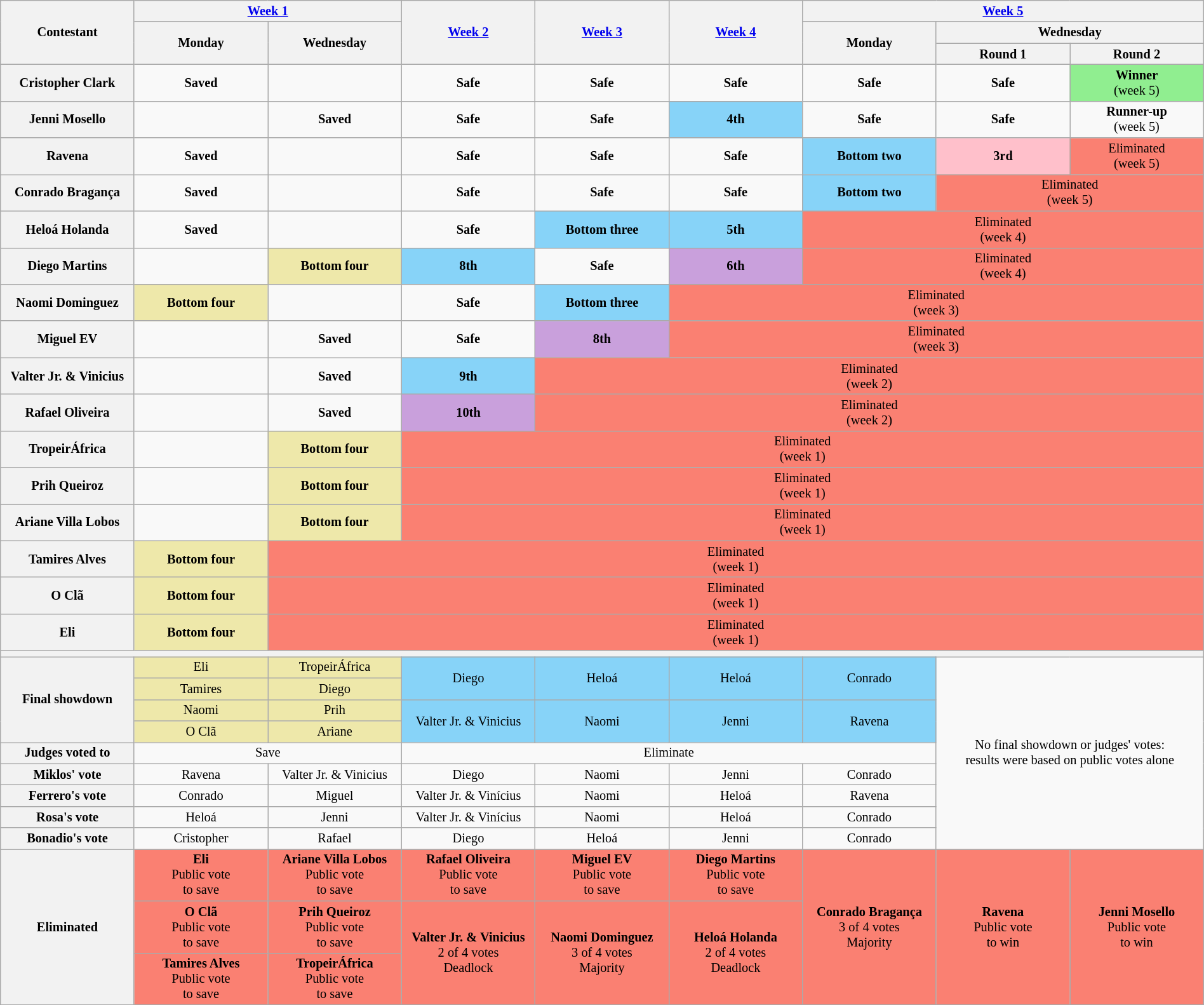<table class="wikitable" style="text-align:center; font-size:85%; width:100%">
<tr>
<th style="width:10.5%" rowspan="3" colspan="1" scope="col">Contestant</th>
<th style="width:21.0%" rowspan="1" colspan="2" scope="col"><a href='#'>Week 1</a></th>
<th style="width:10.5%" rowspan="3" colspan="1" scope="col"><a href='#'>Week 2</a></th>
<th style="width:10.5%" rowspan="3" colspan="1" scope="col"><a href='#'>Week 3</a></th>
<th style="width:10.5%" rowspan="3" colspan="1" scope="col"><a href='#'>Week 4</a></th>
<th style="width:31.5%" rowspan="1" colspan="3" scope="col"><a href='#'>Week 5</a></th>
</tr>
<tr>
<th style="width:10.5%" rowspan="2" colspan="1" scope="col">Monday</th>
<th style="width:10.5%" rowspan="2" colspan="1" scope="col">Wednesday</th>
<th style="width:10.5%" rowspan="2" colspan="1" scope="col">Monday</th>
<th style="width:10.5%" rowspan="1" colspan="2" scope="col">Wednesday</th>
</tr>
<tr>
<th style="width:10.5%">Round 1</th>
<th style="width:10.5%">Round 2</th>
</tr>
<tr>
<th scope="row">Cristopher Clark</th>
<td><strong>Saved</strong></td>
<td></td>
<td><strong>Safe</strong></td>
<td><strong>Safe</strong></td>
<td><strong>Safe</strong></td>
<td><strong>Safe</strong></td>
<td><strong>Safe</strong></td>
<td bgcolor="90EE90"><strong>Winner</strong><br>(week 5)</td>
</tr>
<tr>
<th scope="row">Jenni Mosello</th>
<td></td>
<td><strong>Saved</strong></td>
<td><strong>Safe</strong></td>
<td><strong>Safe</strong></td>
<td bgcolor="87D3F8"><strong>4th</strong></td>
<td><strong>Safe</strong></td>
<td><strong>Safe</strong></td>
<td><strong>Runner-up</strong><br>(week 5)</td>
</tr>
<tr>
<th scope="row">Ravena</th>
<td><strong>Saved</strong></td>
<td></td>
<td><strong>Safe</strong></td>
<td><strong>Safe</strong></td>
<td><strong>Safe</strong></td>
<td bgcolor="87D3F8"><strong>Bottom two</strong></td>
<td bgcolor="FFC0CB"><strong>3rd</strong></td>
<td bgcolor="FA8072" colspan=2>Eliminated<br>(week 5)</td>
</tr>
<tr>
<th scope="row">Conrado Bragança</th>
<td><strong>Saved</strong></td>
<td></td>
<td><strong>Safe</strong></td>
<td><strong>Safe</strong></td>
<td><strong>Safe</strong></td>
<td bgcolor="87D3F8"><strong>Bottom two</strong></td>
<td bgcolor="FA8072" colspan=2>Eliminated<br>(week 5)</td>
</tr>
<tr>
<th scope="row">Heloá Holanda</th>
<td><strong>Saved</strong></td>
<td></td>
<td><strong>Safe</strong></td>
<td bgcolor="87D3F8"><strong>Bottom three</strong></td>
<td bgcolor="87D3F8"><strong>5th</strong></td>
<td bgcolor="FA8072" colspan=3>Eliminated<br>(week 4)</td>
</tr>
<tr>
<th scope="row">Diego Martins</th>
<td></td>
<td bgcolor="EEE8AA"><strong>Bottom four</strong></td>
<td bgcolor="87D3F8"><strong>8th</strong></td>
<td><strong>Safe</strong></td>
<td bgcolor="C9A0DC"><strong>6th</strong></td>
<td bgcolor="FA8072" colspan=3>Eliminated<br>(week 4)</td>
</tr>
<tr>
<th scope="row">Naomi Dominguez</th>
<td bgcolor="EEE8AA"><strong>Bottom four</strong></td>
<td></td>
<td><strong>Safe</strong></td>
<td bgcolor="87D3F8"><strong>Bottom three</strong></td>
<td bgcolor="FA8072" colspan=4>Eliminated<br>(week 3)</td>
</tr>
<tr>
<th scope="row">Miguel EV</th>
<td></td>
<td><strong>Saved</strong></td>
<td><strong>Safe</strong></td>
<td bgcolor="C9A0DC"><strong>8th</strong></td>
<td bgcolor="FA8072" colspan=4>Eliminated<br>(week 3)</td>
</tr>
<tr>
<th scope="row">Valter Jr. & Vinicius</th>
<td></td>
<td><strong>Saved</strong></td>
<td bgcolor="87D3F8"><strong>9th</strong></td>
<td bgcolor="FA8072" colspan=5>Eliminated<br>(week 2)</td>
</tr>
<tr>
<th scope="row">Rafael Oliveira</th>
<td></td>
<td><strong>Saved</strong></td>
<td bgcolor="C9A0DC"><strong>10th</strong></td>
<td bgcolor="FA8072" colspan=5>Eliminated<br>(week 2)</td>
</tr>
<tr>
<th scope="row">TropeirÁfrica</th>
<td></td>
<td bgcolor="EEE8AA"><strong>Bottom four</strong></td>
<td bgcolor="FA8072" colspan=6>Eliminated<br>(week 1)</td>
</tr>
<tr>
<th scope="row">Prih Queiroz</th>
<td></td>
<td bgcolor="EEE8AA"><strong>Bottom four</strong></td>
<td bgcolor="FA8072" colspan=6>Eliminated<br>(week 1)</td>
</tr>
<tr>
<th scope="row">Ariane Villa Lobos</th>
<td></td>
<td bgcolor="EEE8AA"><strong>Bottom four</strong></td>
<td bgcolor="FA8072" colspan=6>Eliminated<br>(week 1)</td>
</tr>
<tr>
<th scope="row">Tamires Alves</th>
<td bgcolor="EEE8AA"><strong>Bottom four</strong></td>
<td bgcolor="FA8072" colspan=7>Eliminated<br>(week 1)</td>
</tr>
<tr>
<th scope="row">O Clã</th>
<td bgcolor="EEE8AA"><strong>Bottom four</strong></td>
<td bgcolor="FA8072" colspan=7>Eliminated<br>(week 1)</td>
</tr>
<tr>
<th scope="row">Eli</th>
<td bgcolor="EEE8AA"><strong>Bottom four</strong></td>
<td bgcolor="FA8072" colspan=7>Eliminated<br>(week 1)</td>
</tr>
<tr>
<th colspan=9></th>
</tr>
<tr>
<th rowspan=4 scope="row">Final showdown</th>
<td rowspan=1 bgcolor="EEE8AA">Eli</td>
<td rowspan=1 bgcolor="EEE8AA">TropeirÁfrica</td>
<td rowspan=2 bgcolor="87D3F8">Diego</td>
<td rowspan=2 bgcolor="87D3F8">Heloá</td>
<td rowspan=2 bgcolor="87D3F8">Heloá</td>
<td rowspan=2 bgcolor="87D3F8">Conrado</td>
<td rowspan=9 colspan=2>No final showdown or judges' votes:<br>results were based on public votes alone</td>
</tr>
<tr>
<td rowspan=1 bgcolor="EEE8AA">Tamires</td>
<td rowspan=1 bgcolor="EEE8AA">Diego</td>
</tr>
<tr>
<td rowspan=1 bgcolor="EEE8AA">Naomi</td>
<td rowspan=1 bgcolor="EEE8AA">Prih</td>
<td rowspan=2 bgcolor="87D3F8">Valter Jr. & Vinicius</td>
<td rowspan=2 bgcolor="87D3F8">Naomi</td>
<td rowspan=2 bgcolor="87D3F8">Jenni</td>
<td rowspan=2 bgcolor="87D3F8">Ravena</td>
</tr>
<tr>
<td rowspan=1 bgcolor="EEE8AA">O Clã</td>
<td rowspan=1 bgcolor="EEE8AA">Ariane</td>
</tr>
<tr>
<th scope="row">Judges voted to</th>
<td colspan=2>Save</td>
<td colspan=4>Eliminate</td>
</tr>
<tr>
<th scope="row">Miklos' vote</th>
<td>Ravena</td>
<td>Valter Jr. & Vinicius</td>
<td>Diego</td>
<td>Naomi</td>
<td>Jenni</td>
<td>Conrado</td>
</tr>
<tr>
<th scope="row">Ferrero's vote</th>
<td>Conrado</td>
<td>Miguel</td>
<td>Valter Jr. & Vinícius</td>
<td>Naomi</td>
<td>Heloá</td>
<td>Ravena</td>
</tr>
<tr>
<th scope="row">Rosa's vote</th>
<td>Heloá</td>
<td>Jenni</td>
<td>Valter Jr. & Vinícius</td>
<td>Naomi</td>
<td>Heloá</td>
<td>Conrado</td>
</tr>
<tr>
<th scope="row">Bonadio's vote</th>
<td>Cristopher</td>
<td>Rafael</td>
<td>Diego</td>
<td>Heloá</td>
<td>Jenni</td>
<td>Conrado</td>
</tr>
<tr>
<th rowspan=4>Eliminated</th>
<td rowspan=1 bgcolor="FA8072"><strong>Eli</strong><br>Public vote<br>to save</td>
<td rowspan=1 bgcolor="FA8072"><strong>Ariane Villa Lobos</strong><br>Public vote<br>to save</td>
<td rowspan=2 bgcolor="FA8072"><strong>Rafael Oliveira</strong><br>Public vote<br>to save</td>
<td rowspan=2 bgcolor="FA8072"><strong>Miguel EV</strong><br>Public vote<br>to save</td>
<td rowspan=2 bgcolor="FA8072"><strong>Diego Martins</strong><br>Public vote<br>to save</td>
<td rowspan=4 bgcolor="FA8072"><strong>Conrado Bragança</strong><br>3 of 4 votes<br>Majority</td>
<td rowspan=4 bgcolor="FA8072"><strong>Ravena</strong><br>Public vote<br>to win</td>
<td rowspan=4 bgcolor="FA8072"><strong>Jenni Mosello</strong><br>Public vote<br>to win</td>
</tr>
<tr>
<td rowspan=2 bgcolor="FA8072"><strong>O Clã</strong><br>Public vote<br>to save</td>
<td rowspan=2 bgcolor="FA8072"><strong>Prih Queiroz</strong><br>Public vote<br>to save</td>
</tr>
<tr>
<td rowspan=2 bgcolor="FA8072"><strong>Valter Jr. & Vinicius</strong><br>2 of 4 votes<br>Deadlock</td>
<td rowspan=2 bgcolor="FA8072"><strong>Naomi Dominguez</strong><br>3 of 4 votes<br>Majority</td>
<td rowspan=2 bgcolor="FA8072"><strong>Heloá Holanda</strong><br>2 of 4 votes<br>Deadlock</td>
</tr>
<tr>
<td rowspan=1 bgcolor="FA8072"><strong>Tamires Alves</strong><br>Public vote<br>to save</td>
<td rowspan=1 bgcolor="FA8072"><strong>TropeirÁfrica</strong><br>Public vote<br>to save</td>
</tr>
<tr>
</tr>
</table>
